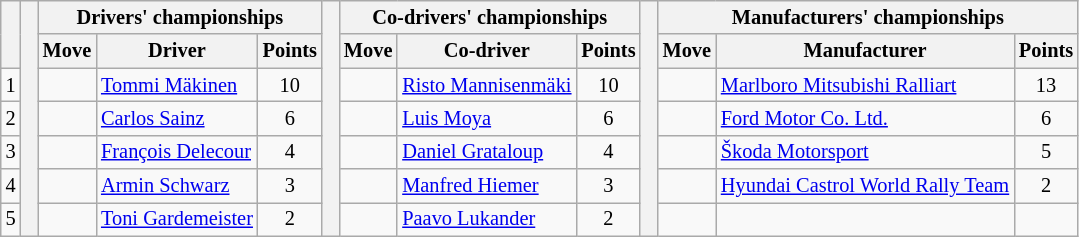<table class="wikitable" style="font-size:85%;">
<tr>
<th rowspan="2"></th>
<th rowspan="7" style="width:5px;"></th>
<th colspan="3">Drivers' championships</th>
<th rowspan="7" style="width:5px;"></th>
<th colspan="3" nowrap>Co-drivers' championships</th>
<th rowspan="7" style="width:5px;"></th>
<th colspan="3" nowrap>Manufacturers' championships</th>
</tr>
<tr>
<th>Move</th>
<th>Driver</th>
<th>Points</th>
<th>Move</th>
<th>Co-driver</th>
<th>Points</th>
<th>Move</th>
<th>Manufacturer</th>
<th>Points</th>
</tr>
<tr>
<td align="center">1</td>
<td align="center"></td>
<td> <a href='#'>Tommi Mäkinen</a></td>
<td align="center">10</td>
<td align="center"></td>
<td> <a href='#'>Risto Mannisenmäki</a></td>
<td align="center">10</td>
<td align="center"></td>
<td> <a href='#'>Marlboro Mitsubishi Ralliart</a></td>
<td align="center">13</td>
</tr>
<tr>
<td align="center">2</td>
<td align="center"></td>
<td> <a href='#'>Carlos Sainz</a></td>
<td align="center">6</td>
<td align="center"></td>
<td> <a href='#'>Luis Moya</a></td>
<td align="center">6</td>
<td align="center"></td>
<td> <a href='#'>Ford Motor Co. Ltd.</a></td>
<td align="center">6</td>
</tr>
<tr>
<td align="center">3</td>
<td align="center"></td>
<td> <a href='#'>François Delecour</a></td>
<td align="center">4</td>
<td align="center"></td>
<td> <a href='#'>Daniel Grataloup</a></td>
<td align="center">4</td>
<td align="center"></td>
<td> <a href='#'>Škoda Motorsport</a></td>
<td align="center">5</td>
</tr>
<tr>
<td align="center">4</td>
<td align="center"></td>
<td> <a href='#'>Armin Schwarz</a></td>
<td align="center">3</td>
<td align="center"></td>
<td> <a href='#'>Manfred Hiemer</a></td>
<td align="center">3</td>
<td align="center"></td>
<td> <a href='#'>Hyundai Castrol World Rally Team</a></td>
<td align="center">2</td>
</tr>
<tr>
<td align="center">5</td>
<td align="center"></td>
<td> <a href='#'>Toni Gardemeister</a></td>
<td align="center">2</td>
<td align="center"></td>
<td> <a href='#'>Paavo Lukander</a></td>
<td align="center">2</td>
<td align="center"></td>
<td></td>
<td align="center"></td>
</tr>
</table>
